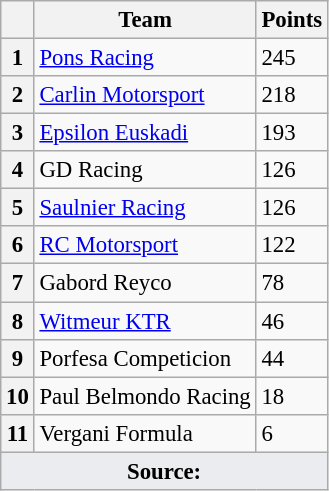<table class="wikitable" style="font-size:95%;">
<tr>
<th></th>
<th>Team</th>
<th>Points</th>
</tr>
<tr>
<th>1</th>
<td> <a href='#'>Pons Racing</a></td>
<td>245</td>
</tr>
<tr>
<th>2</th>
<td> <a href='#'>Carlin Motorsport</a></td>
<td>218</td>
</tr>
<tr>
<th>3</th>
<td> <a href='#'>Epsilon Euskadi</a></td>
<td>193</td>
</tr>
<tr>
<th>4</th>
<td> GD Racing</td>
<td>126</td>
</tr>
<tr>
<th>5</th>
<td> <a href='#'>Saulnier Racing</a></td>
<td>126</td>
</tr>
<tr>
<th>6</th>
<td> <a href='#'>RC Motorsport</a></td>
<td>122</td>
</tr>
<tr>
<th>7</th>
<td> Gabord Reyco</td>
<td>78</td>
</tr>
<tr>
<th>8</th>
<td> <a href='#'>Witmeur KTR</a></td>
<td>46</td>
</tr>
<tr>
<th>9</th>
<td> Porfesa Competicion</td>
<td>44</td>
</tr>
<tr>
<th>10</th>
<td nowrap> Paul Belmondo Racing</td>
<td>18</td>
</tr>
<tr>
<th>11</th>
<td> Vergani Formula</td>
<td>6</td>
</tr>
<tr class="sortbottom">
<td colspan="3" style="background-color:#EAECF0;text-align:center"><strong>Source:</strong></td>
</tr>
</table>
